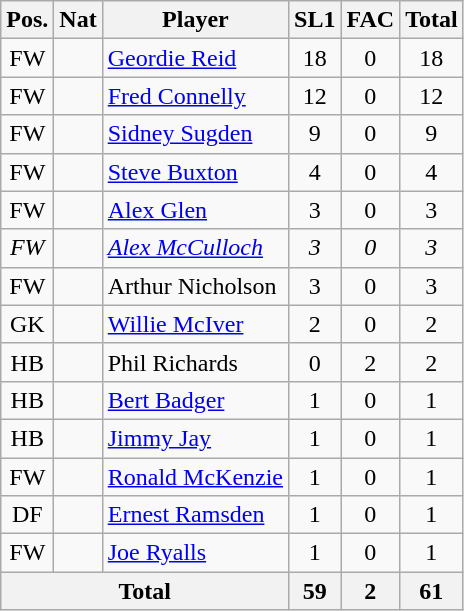<table class="wikitable" style="text-align:center; border:1px #aaa solid;">
<tr>
<th>Pos.</th>
<th>Nat</th>
<th>Player</th>
<th>SL1</th>
<th>FAC</th>
<th>Total</th>
</tr>
<tr>
<td>FW</td>
<td></td>
<td style="text-align:left;"><a href='#'>Geordie Reid</a></td>
<td>18</td>
<td>0</td>
<td>18</td>
</tr>
<tr>
<td>FW</td>
<td></td>
<td style="text-align:left;"><a href='#'>Fred Connelly</a></td>
<td>12</td>
<td>0</td>
<td>12</td>
</tr>
<tr>
<td>FW</td>
<td></td>
<td style="text-align:left;"><a href='#'>Sidney Sugden</a></td>
<td>9</td>
<td>0</td>
<td>9</td>
</tr>
<tr>
<td>FW</td>
<td></td>
<td style="text-align:left;"><a href='#'>Steve Buxton</a></td>
<td>4</td>
<td>0</td>
<td>4</td>
</tr>
<tr>
<td>FW</td>
<td></td>
<td style="text-align:left;"><a href='#'>Alex Glen</a></td>
<td>3</td>
<td>0</td>
<td>3</td>
</tr>
<tr>
<td><em>FW</em></td>
<td><em></em></td>
<td style="text-align:left;"><a href='#'><em>Alex McCulloch</em></a></td>
<td><em>3</em></td>
<td><em>0</em></td>
<td><em>3</em></td>
</tr>
<tr>
<td>FW</td>
<td></td>
<td style="text-align:left;">Arthur Nicholson</td>
<td>3</td>
<td>0</td>
<td>3</td>
</tr>
<tr>
<td>GK</td>
<td></td>
<td style="text-align:left;"><a href='#'>Willie McIver</a></td>
<td>2</td>
<td>0</td>
<td>2</td>
</tr>
<tr>
<td>HB</td>
<td></td>
<td style="text-align:left;">Phil Richards</td>
<td>0</td>
<td>2</td>
<td>2</td>
</tr>
<tr>
<td>HB</td>
<td></td>
<td style="text-align:left;"><a href='#'>Bert Badger</a></td>
<td>1</td>
<td>0</td>
<td>1</td>
</tr>
<tr>
<td>HB</td>
<td></td>
<td style="text-align:left;"><a href='#'>Jimmy Jay</a></td>
<td>1</td>
<td>0</td>
<td>1</td>
</tr>
<tr>
<td>FW</td>
<td></td>
<td style="text-align:left;"><a href='#'>Ronald McKenzie</a></td>
<td>1</td>
<td>0</td>
<td>1</td>
</tr>
<tr>
<td>DF</td>
<td></td>
<td style="text-align:left;"><a href='#'>Ernest Ramsden</a></td>
<td>1</td>
<td>0</td>
<td>1</td>
</tr>
<tr>
<td>FW</td>
<td></td>
<td style="text-align:left;"><a href='#'>Joe Ryalls</a></td>
<td>1</td>
<td>0</td>
<td>1</td>
</tr>
<tr>
<th colspan="3">Total</th>
<th>59</th>
<th>2</th>
<th>61</th>
</tr>
</table>
